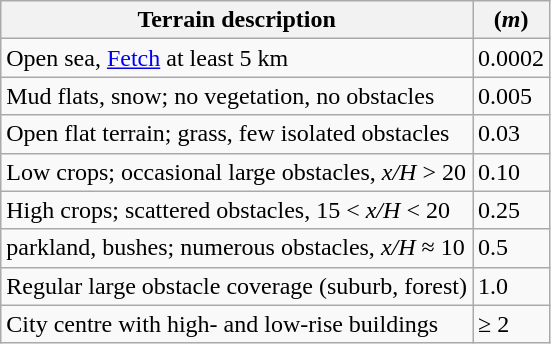<table class="wikitable">
<tr>
<th>Terrain description</th>
<th> (<em>m</em>)</th>
</tr>
<tr>
<td>Open sea, <a href='#'>Fetch</a> at least 5 km</td>
<td>0.0002</td>
</tr>
<tr>
<td>Mud flats, snow; no vegetation, no obstacles</td>
<td>0.005</td>
</tr>
<tr>
<td>Open flat terrain; grass, few isolated obstacles</td>
<td>0.03</td>
</tr>
<tr>
<td>Low crops; occasional large obstacles, <em>x/H</em> > 20</td>
<td>0.10</td>
</tr>
<tr>
<td>High crops; scattered obstacles, 15 < <em>x/H</em> < 20</td>
<td>0.25</td>
</tr>
<tr>
<td>parkland, bushes; numerous obstacles, <em>x/H</em> ≈ 10</td>
<td>0.5</td>
</tr>
<tr>
<td>Regular large obstacle coverage (suburb, forest)</td>
<td>1.0</td>
</tr>
<tr>
<td>City centre with high- and low-rise buildings</td>
<td>≥ 2</td>
</tr>
</table>
